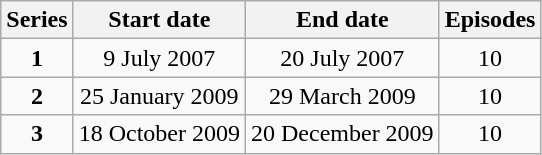<table class="wikitable" style="text-align:center;">
<tr>
<th>Series</th>
<th>Start date</th>
<th>End date</th>
<th>Episodes</th>
</tr>
<tr>
<td><strong>1</strong></td>
<td>9 July 2007</td>
<td>20 July 2007</td>
<td>10</td>
</tr>
<tr>
<td><strong>2</strong></td>
<td>25 January 2009</td>
<td>29 March 2009</td>
<td>10</td>
</tr>
<tr>
<td><strong>3</strong></td>
<td>18 October 2009</td>
<td>20 December 2009</td>
<td>10</td>
</tr>
</table>
